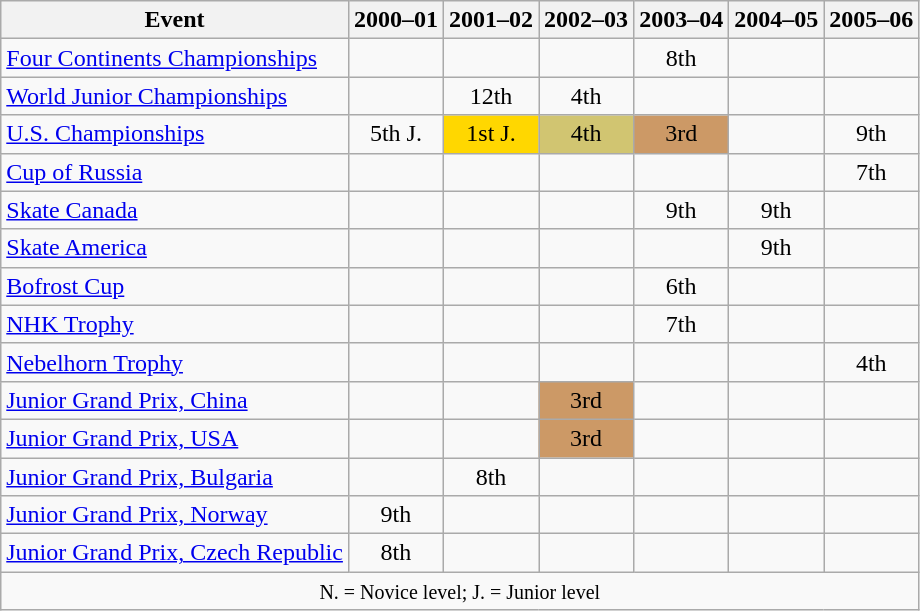<table class="wikitable" style="text-align:center">
<tr>
<th>Event</th>
<th>2000–01</th>
<th>2001–02</th>
<th>2002–03</th>
<th>2003–04</th>
<th>2004–05</th>
<th>2005–06</th>
</tr>
<tr>
<td align=left><a href='#'>Four Continents Championships</a></td>
<td></td>
<td></td>
<td></td>
<td>8th</td>
<td></td>
<td></td>
</tr>
<tr>
<td align=left><a href='#'>World Junior Championships</a></td>
<td></td>
<td>12th</td>
<td>4th</td>
<td></td>
<td></td>
<td></td>
</tr>
<tr>
<td align=left><a href='#'>U.S. Championships</a></td>
<td>5th J.</td>
<td bgcolor=gold>1st J.</td>
<td bgcolor=d1c571>4th</td>
<td bgcolor=cc9966>3rd</td>
<td></td>
<td>9th</td>
</tr>
<tr>
<td align=left><a href='#'>Cup of Russia</a></td>
<td></td>
<td></td>
<td></td>
<td></td>
<td></td>
<td>7th</td>
</tr>
<tr>
<td align=left><a href='#'>Skate Canada</a></td>
<td></td>
<td></td>
<td></td>
<td>9th</td>
<td>9th</td>
<td></td>
</tr>
<tr>
<td align=left><a href='#'>Skate America</a></td>
<td></td>
<td></td>
<td></td>
<td></td>
<td>9th</td>
<td></td>
</tr>
<tr>
<td align=left><a href='#'>Bofrost Cup</a></td>
<td></td>
<td></td>
<td></td>
<td>6th</td>
<td></td>
<td></td>
</tr>
<tr>
<td align=left><a href='#'>NHK Trophy</a></td>
<td></td>
<td></td>
<td></td>
<td>7th</td>
<td></td>
<td></td>
</tr>
<tr>
<td align=left><a href='#'>Nebelhorn Trophy</a></td>
<td></td>
<td></td>
<td></td>
<td></td>
<td></td>
<td>4th</td>
</tr>
<tr>
<td align=left><a href='#'>Junior Grand Prix, China</a></td>
<td></td>
<td></td>
<td bgcolor=cc9966>3rd</td>
<td></td>
<td></td>
<td></td>
</tr>
<tr>
<td align=left><a href='#'>Junior Grand Prix, USA</a></td>
<td></td>
<td></td>
<td bgcolor=cc9966>3rd</td>
<td></td>
<td></td>
<td></td>
</tr>
<tr>
<td align=left><a href='#'>Junior Grand Prix, Bulgaria</a></td>
<td></td>
<td>8th</td>
<td></td>
<td></td>
<td></td>
<td></td>
</tr>
<tr>
<td align=left><a href='#'>Junior Grand Prix, Norway</a></td>
<td>9th</td>
<td></td>
<td></td>
<td></td>
<td></td>
<td></td>
</tr>
<tr>
<td align=left><a href='#'>Junior Grand Prix, Czech Republic</a></td>
<td>8th</td>
<td></td>
<td></td>
<td></td>
<td></td>
<td></td>
</tr>
<tr>
<td colspan="7" align="center"><small> N. = Novice level; J. = Junior level </small></td>
</tr>
</table>
